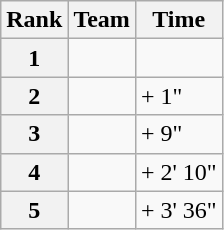<table class="wikitable">
<tr>
<th scope="col">Rank</th>
<th scope="col">Team</th>
<th scope="col">Time</th>
</tr>
<tr>
<th scope="row">1</th>
<td> </td>
<td></td>
</tr>
<tr>
<th scope="row">2</th>
<td></td>
<td>+ 1"</td>
</tr>
<tr>
<th scope="row">3</th>
<td></td>
<td>+ 9"</td>
</tr>
<tr>
<th scope="row">4</th>
<td></td>
<td>+ 2' 10"</td>
</tr>
<tr>
<th scope="row">5</th>
<td></td>
<td>+ 3' 36"</td>
</tr>
</table>
